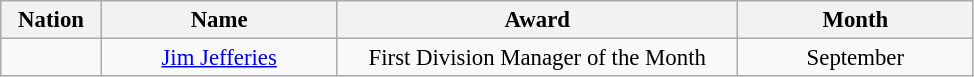<table class="wikitable" style="font-size: 95%; text-align: center;">
<tr>
<th width=60>Nation</th>
<th width=150>Name</th>
<th width=260>Award</th>
<th width=150>Month</th>
</tr>
<tr>
<td></td>
<td><a href='#'>Jim Jefferies</a></td>
<td>First Division Manager of the Month</td>
<td>September</td>
</tr>
</table>
